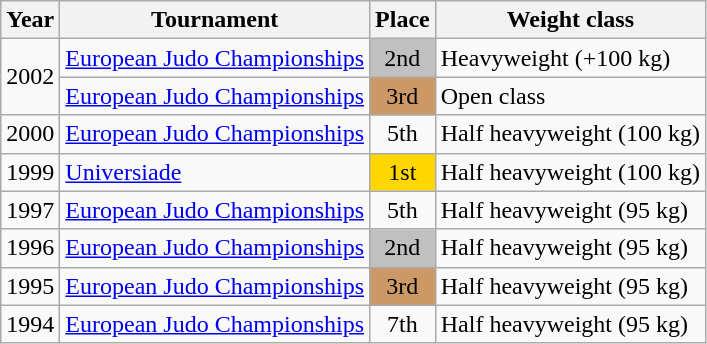<table class=wikitable>
<tr>
<th>Year</th>
<th>Tournament</th>
<th>Place</th>
<th>Weight class</th>
</tr>
<tr>
<td rowspan=2>2002</td>
<td><a href='#'>European Judo Championships</a></td>
<td bgcolor="silver" align="center">2nd</td>
<td>Heavyweight (+100 kg)</td>
</tr>
<tr>
<td><a href='#'>European Judo Championships</a></td>
<td bgcolor="cc9966" align="center">3rd</td>
<td>Open class</td>
</tr>
<tr>
<td>2000</td>
<td><a href='#'>European Judo Championships</a></td>
<td align="center">5th</td>
<td>Half heavyweight (100 kg)</td>
</tr>
<tr>
<td>1999</td>
<td><a href='#'>Universiade</a></td>
<td bgcolor="gold" align="center">1st</td>
<td>Half heavyweight (100 kg)</td>
</tr>
<tr>
<td>1997</td>
<td><a href='#'>European Judo Championships</a></td>
<td align="center">5th</td>
<td>Half heavyweight (95 kg)</td>
</tr>
<tr>
<td>1996</td>
<td><a href='#'>European Judo Championships</a></td>
<td bgcolor="silver" align="center">2nd</td>
<td>Half heavyweight (95 kg)</td>
</tr>
<tr>
<td>1995</td>
<td><a href='#'>European Judo Championships</a></td>
<td bgcolor="cc9966" align="center">3rd</td>
<td>Half heavyweight (95 kg)</td>
</tr>
<tr>
<td>1994</td>
<td><a href='#'>European Judo Championships</a></td>
<td align="center">7th</td>
<td>Half heavyweight (95 kg)</td>
</tr>
</table>
